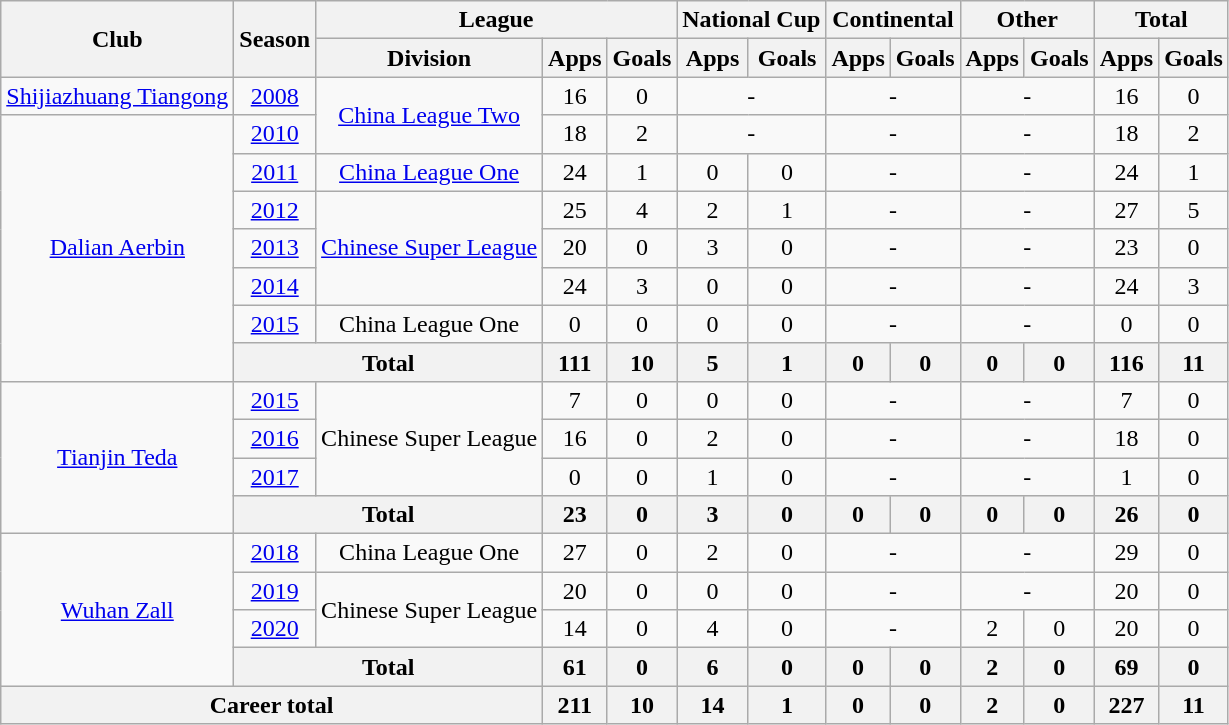<table class="wikitable" style="text-align: center">
<tr>
<th rowspan="2">Club</th>
<th rowspan="2">Season</th>
<th colspan="3">League</th>
<th colspan="2">National Cup</th>
<th colspan="2">Continental</th>
<th colspan="2">Other</th>
<th colspan="2">Total</th>
</tr>
<tr>
<th>Division</th>
<th>Apps</th>
<th>Goals</th>
<th>Apps</th>
<th>Goals</th>
<th>Apps</th>
<th>Goals</th>
<th>Apps</th>
<th>Goals</th>
<th>Apps</th>
<th>Goals</th>
</tr>
<tr>
<td><a href='#'>Shijiazhuang Tiangong</a></td>
<td><a href='#'>2008</a></td>
<td rowspan="2"><a href='#'>China League Two</a></td>
<td>16</td>
<td>0</td>
<td colspan="2">-</td>
<td colspan="2">-</td>
<td colspan="2">-</td>
<td>16</td>
<td>0</td>
</tr>
<tr>
<td rowspan=7><a href='#'>Dalian Aerbin</a></td>
<td><a href='#'>2010</a></td>
<td>18</td>
<td>2</td>
<td colspan="2">-</td>
<td colspan="2">-</td>
<td colspan="2">-</td>
<td>18</td>
<td>2</td>
</tr>
<tr>
<td><a href='#'>2011</a></td>
<td><a href='#'>China League One</a></td>
<td>24</td>
<td>1</td>
<td>0</td>
<td>0</td>
<td colspan="2">-</td>
<td colspan="2">-</td>
<td>24</td>
<td>1</td>
</tr>
<tr>
<td><a href='#'>2012</a></td>
<td rowspan="3"><a href='#'>Chinese Super League</a></td>
<td>25</td>
<td>4</td>
<td>2</td>
<td>1</td>
<td colspan="2">-</td>
<td colspan="2">-</td>
<td>27</td>
<td>5</td>
</tr>
<tr>
<td><a href='#'>2013</a></td>
<td>20</td>
<td>0</td>
<td>3</td>
<td>0</td>
<td colspan="2">-</td>
<td colspan="2">-</td>
<td>23</td>
<td>0</td>
</tr>
<tr>
<td><a href='#'>2014</a></td>
<td>24</td>
<td>3</td>
<td>0</td>
<td>0</td>
<td colspan="2">-</td>
<td colspan="2">-</td>
<td>24</td>
<td>3</td>
</tr>
<tr>
<td><a href='#'>2015</a></td>
<td>China League One</td>
<td>0</td>
<td>0</td>
<td>0</td>
<td>0</td>
<td colspan="2">-</td>
<td colspan="2">-</td>
<td>0</td>
<td>0</td>
</tr>
<tr>
<th colspan="2"><strong>Total</strong></th>
<th>111</th>
<th>10</th>
<th>5</th>
<th>1</th>
<th>0</th>
<th>0</th>
<th>0</th>
<th>0</th>
<th>116</th>
<th>11</th>
</tr>
<tr>
<td rowspan=4><a href='#'>Tianjin Teda</a></td>
<td><a href='#'>2015</a></td>
<td rowspan="3">Chinese Super League</td>
<td>7</td>
<td>0</td>
<td>0</td>
<td>0</td>
<td colspan="2">-</td>
<td colspan="2">-</td>
<td>7</td>
<td>0</td>
</tr>
<tr>
<td><a href='#'>2016</a></td>
<td>16</td>
<td>0</td>
<td>2</td>
<td>0</td>
<td colspan="2">-</td>
<td colspan="2">-</td>
<td>18</td>
<td>0</td>
</tr>
<tr>
<td><a href='#'>2017</a></td>
<td>0</td>
<td>0</td>
<td>1</td>
<td>0</td>
<td colspan="2">-</td>
<td colspan="2">-</td>
<td>1</td>
<td>0</td>
</tr>
<tr>
<th colspan="2"><strong>Total</strong></th>
<th>23</th>
<th>0</th>
<th>3</th>
<th>0</th>
<th>0</th>
<th>0</th>
<th>0</th>
<th>0</th>
<th>26</th>
<th>0</th>
</tr>
<tr>
<td rowspan=4><a href='#'>Wuhan Zall</a></td>
<td><a href='#'>2018</a></td>
<td>China League One</td>
<td>27</td>
<td>0</td>
<td>2</td>
<td>0</td>
<td colspan="2">-</td>
<td colspan="2">-</td>
<td>29</td>
<td>0</td>
</tr>
<tr>
<td><a href='#'>2019</a></td>
<td rowspan=2>Chinese Super League</td>
<td>20</td>
<td>0</td>
<td>0</td>
<td>0</td>
<td colspan="2">-</td>
<td colspan="2">-</td>
<td>20</td>
<td>0</td>
</tr>
<tr>
<td><a href='#'>2020</a></td>
<td>14</td>
<td>0</td>
<td>4</td>
<td>0</td>
<td colspan="2">-</td>
<td>2</td>
<td>0</td>
<td>20</td>
<td>0</td>
</tr>
<tr>
<th colspan="2"><strong>Total</strong></th>
<th>61</th>
<th>0</th>
<th>6</th>
<th>0</th>
<th>0</th>
<th>0</th>
<th>2</th>
<th>0</th>
<th>69</th>
<th>0</th>
</tr>
<tr>
<th colspan="3">Career total</th>
<th>211</th>
<th>10</th>
<th>14</th>
<th>1</th>
<th>0</th>
<th>0</th>
<th>2</th>
<th>0</th>
<th>227</th>
<th>11</th>
</tr>
</table>
